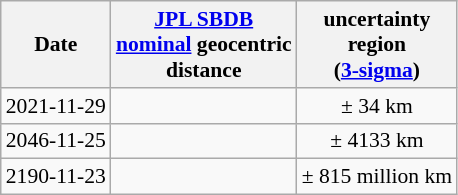<table class="wikitable" style="text-align:center; font-size: 0.9em;">
<tr>
<th>Date</th>
<th><a href='#'>JPL SBDB</a><br><a href='#'>nominal</a> geocentric<br>distance</th>
<th>uncertainty<br>region<br>(<a href='#'>3-sigma</a>)</th>
</tr>
<tr>
<td>2021-11-29</td>
<td></td>
<td>± 34 km</td>
</tr>
<tr>
<td>2046-11-25</td>
<td></td>
<td>± 4133 km</td>
</tr>
<tr>
<td>2190-11-23</td>
<td></td>
<td>± 815 million km</td>
</tr>
</table>
